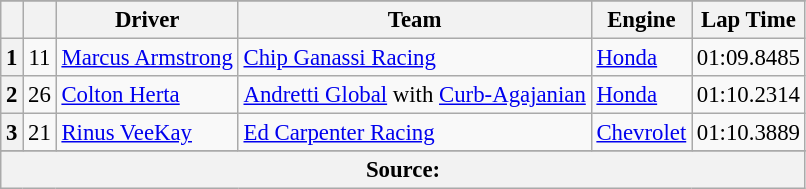<table class="wikitable" style="font-size:95%;">
<tr>
</tr>
<tr>
<th></th>
<th></th>
<th>Driver</th>
<th>Team</th>
<th>Engine</th>
<th>Lap Time</th>
</tr>
<tr>
<th>1</th>
<td align="center">11</td>
<td> <a href='#'>Marcus Armstrong</a></td>
<td><a href='#'>Chip Ganassi Racing</a></td>
<td><a href='#'>Honda</a></td>
<td>01:09.8485</td>
</tr>
<tr>
<th>2</th>
<td align="center">26</td>
<td> <a href='#'>Colton Herta</a> <strong></strong></td>
<td><a href='#'>Andretti Global</a> with <a href='#'>Curb-Agajanian</a></td>
<td><a href='#'>Honda</a></td>
<td>01:10.2314</td>
</tr>
<tr>
<th>3</th>
<td align="center">21</td>
<td> <a href='#'>Rinus VeeKay</a> <strong></strong></td>
<td><a href='#'>Ed Carpenter Racing</a></td>
<td><a href='#'>Chevrolet</a></td>
<td>01:10.3889</td>
</tr>
<tr>
</tr>
<tr class="sortbottom">
<th colspan="6">Source:</th>
</tr>
</table>
